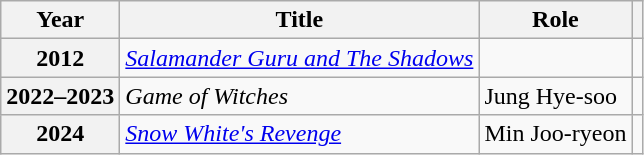<table class="wikitable plainrowheaders sortable">
<tr>
<th scope="col">Year</th>
<th scope="col">Title</th>
<th scope="col">Role</th>
<th scope="col" class="unsortable"></th>
</tr>
<tr>
<th scope="row">2012</th>
<td><em><a href='#'>Salamander Guru and The Shadows</a></em></td>
<td></td>
<td style="text-align:center"></td>
</tr>
<tr>
<th scope="row">2022–2023</th>
<td><em>Game of Witches</em></td>
<td>Jung Hye-soo</td>
<td style="text-align:center"></td>
</tr>
<tr>
<th scope="row">2024</th>
<td><em><a href='#'>Snow White's Revenge</a></em></td>
<td>Min Joo-ryeon</td>
<td style="text-align:center"></td>
</tr>
</table>
